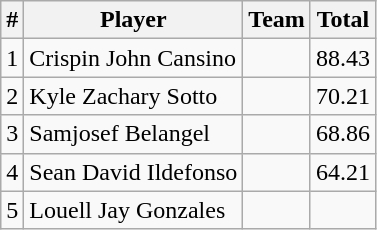<table class=wikitable>
<tr>
<th>#</th>
<th>Player</th>
<th>Team</th>
<th>Total</th>
</tr>
<tr>
<td>1</td>
<td> Crispin John Cansino</td>
<td></td>
<td>88.43</td>
</tr>
<tr>
<td>2</td>
<td> Kyle Zachary Sotto</td>
<td></td>
<td>70.21</td>
</tr>
<tr>
<td>3</td>
<td> Samjosef Belangel</td>
<td></td>
<td>68.86</td>
</tr>
<tr>
<td>4</td>
<td> Sean David Ildefonso</td>
<td></td>
<td>64.21</td>
</tr>
<tr>
<td>5</td>
<td> Louell Jay Gonzales</td>
<td></td>
<td></td>
</tr>
</table>
